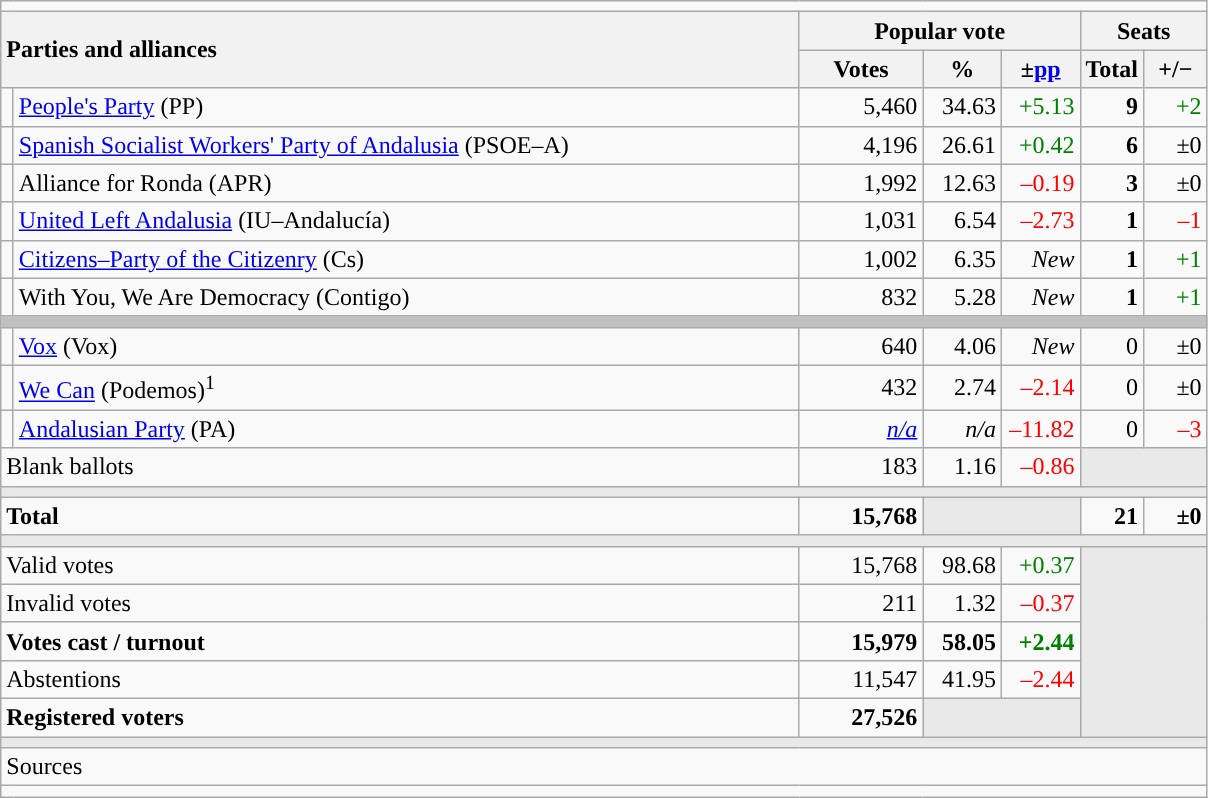<table class="wikitable" style="text-align:right;">
<tr>
<td colspan="7"></td>
</tr>
<tr>
<th style="text-align:left;" rowspan="2" colspan="2" width="525">Parties and alliances</th>
<th colspan="3">Popular vote</th>
<th colspan="2">Seats</th>
</tr>
<tr>
<th width="75">Votes</th>
<th width="45">%</th>
<th width="45">±<a href='#'>pp</a></th>
<th width="35">Total</th>
<th width="35">+/−</th>
</tr>
<tr>
<td width="1" style="color:inherit;background:"></td>
<td align="left"><a href='#'>People's Party</a> (PP)</td>
<td>5,460</td>
<td>34.63</td>
<td style="color:green;">+5.13</td>
<td><strong>9</strong></td>
<td style="color:green;">+2</td>
</tr>
<tr>
<td style="color:inherit;background:"></td>
<td align="left"><a href='#'>Spanish Socialist Workers' Party of Andalusia</a> (PSOE–A)</td>
<td>4,196</td>
<td>26.61</td>
<td style="color:green;">+0.42</td>
<td><strong>6</strong></td>
<td>±0</td>
</tr>
<tr>
<td style="color:inherit;background:"></td>
<td align="left">Alliance for Ronda (APR)</td>
<td>1,992</td>
<td>12.63</td>
<td style="color:red;">–0.19</td>
<td><strong>3</strong></td>
<td>±0</td>
</tr>
<tr>
<td style="color:inherit;background:"></td>
<td align="left"><a href='#'>United Left Andalusia</a> (IU–Andalucía)</td>
<td>1,031</td>
<td>6.54</td>
<td style="color:red;">–2.73</td>
<td><strong>1</strong></td>
<td style="color:red;">–1</td>
</tr>
<tr>
<td style="color:inherit;background:"></td>
<td align="left"><a href='#'>Citizens–Party of the Citizenry</a> (Cs)</td>
<td>1,002</td>
<td>6.35</td>
<td><em>New</em></td>
<td><strong>1</strong></td>
<td style="color:green;">+1</td>
</tr>
<tr>
<td style="color:inherit;background:"></td>
<td align="left">With You, We Are Democracy (Contigo)</td>
<td>832</td>
<td>5.28</td>
<td><em>New</em></td>
<td><strong>1</strong></td>
<td style="color:green;">+1</td>
</tr>
<tr>
<td colspan="7" bgcolor="#C0C0C0"></td>
</tr>
<tr>
<td style="color:inherit;background:"></td>
<td align="left"><a href='#'>Vox</a> (Vox)</td>
<td>640</td>
<td>4.06</td>
<td><em>New</em></td>
<td>0</td>
<td>±0</td>
</tr>
<tr>
<td style="color:inherit;background:"></td>
<td align="left"><a href='#'>We Can</a> (Podemos)<sup>1</sup></td>
<td>432</td>
<td>2.74</td>
<td style="color:red;">–2.14</td>
<td>0</td>
<td>±0</td>
</tr>
<tr>
<td style="color:inherit;background:"></td>
<td align="left"><a href='#'>Andalusian Party</a> (PA)</td>
<td><em><a href='#'>n/a</a></em></td>
<td><em>n/a</em></td>
<td style="color:red;">–11.82</td>
<td>0</td>
<td style="color:red;">–3</td>
</tr>
<tr>
<td align="left" colspan="2">Blank ballots</td>
<td>183</td>
<td>1.16</td>
<td style="color:red;">–0.86</td>
<td bgcolor="#E9E9E9" colspan="2"></td>
</tr>
<tr>
<td colspan="7" bgcolor="#E9E9E9"></td>
</tr>
<tr style="font-weight:bold;">
<td align="left" colspan="2">Total</td>
<td>15,768</td>
<td bgcolor="#E9E9E9" colspan="2"></td>
<td>21</td>
<td>±0</td>
</tr>
<tr>
<td colspan="7" bgcolor="#E9E9E9"></td>
</tr>
<tr>
<td align="left" colspan="2">Valid votes</td>
<td>15,768</td>
<td>98.68</td>
<td style="color:green;">+0.37</td>
<td bgcolor="#E9E9E9" colspan="2" rowspan="5"></td>
</tr>
<tr>
<td align="left" colspan="2">Invalid votes</td>
<td>211</td>
<td>1.32</td>
<td style="color:red;">–0.37</td>
</tr>
<tr style="font-weight:bold;">
<td align="left" colspan="2">Votes cast / turnout</td>
<td>15,979</td>
<td>58.05</td>
<td style="color:green;">+2.44</td>
</tr>
<tr>
<td align="left" colspan="2">Abstentions</td>
<td>11,547</td>
<td>41.95</td>
<td style="color:red;">–2.44</td>
</tr>
<tr style="font-weight:bold;">
<td align="left" colspan="2">Registered voters</td>
<td>27,526</td>
<td bgcolor="#E9E9E9" colspan="2"></td>
</tr>
<tr>
<td colspan="7" bgcolor="#E9E9E9"></td>
</tr>
<tr>
<td align="left" colspan="7">Sources</td>
</tr>
<tr>
<td colspan="7" style="text-align:left; max-width:790px;"></td>
</tr>
</table>
